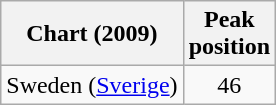<table class="wikitable">
<tr>
<th>Chart (2009)</th>
<th>Peak<br>position</th>
</tr>
<tr>
<td>Sweden (<a href='#'>Sverige</a>)</td>
<td align="center">46</td>
</tr>
</table>
